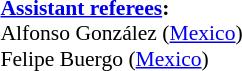<table style="width:100%; font-size:90%;">
<tr>
<td><br><strong><a href='#'>Assistant referees</a>:</strong>
<br>Alfonso González (<a href='#'>Mexico</a>)
<br>Felipe Buergo (<a href='#'>Mexico</a>)</td>
</tr>
</table>
